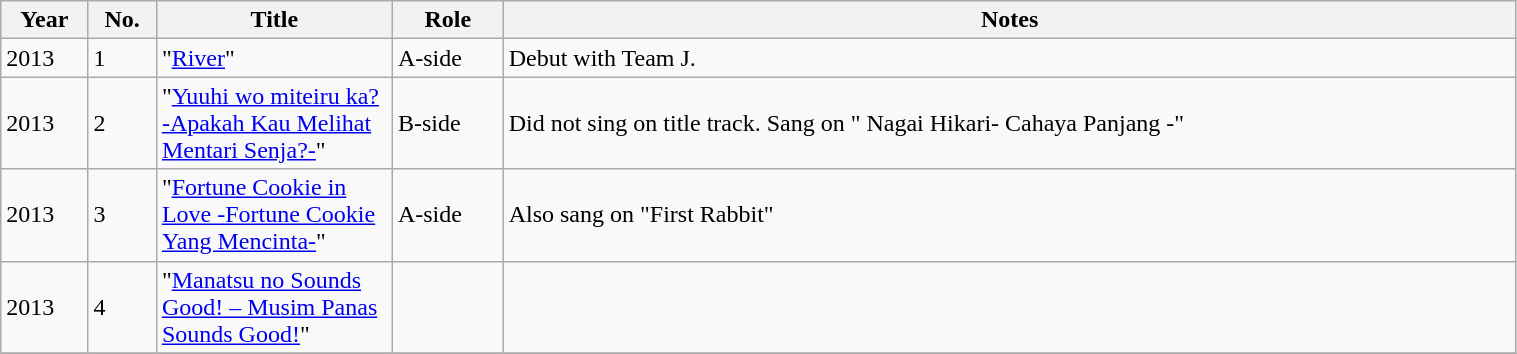<table class="wikitable" width=80%>
<tr>
<th>Year</th>
<th data-sort-type="number">No. </th>
<th style="width:150px;">Title </th>
<th>Role </th>
<th class="unsortable">Notes </th>
</tr>
<tr>
<td>2013</td>
<td>1</td>
<td>"<a href='#'>River</a>"</td>
<td>A-side</td>
<td>Debut with Team J.</td>
</tr>
<tr>
<td>2013</td>
<td>2</td>
<td>"<a href='#'>Yuuhi wo miteiru ka?-Apakah Kau Melihat Mentari Senja?-</a>"</td>
<td>B-side</td>
<td>Did not sing on title track. Sang on " Nagai Hikari- Cahaya Panjang -"</td>
</tr>
<tr>
<td>2013</td>
<td>3</td>
<td>"<a href='#'>Fortune Cookie in Love -Fortune Cookie Yang Mencinta-</a>"</td>
<td>A-side</td>
<td>Also sang on "First Rabbit"</td>
</tr>
<tr>
<td>2013</td>
<td>4</td>
<td>"<a href='#'>Manatsu no Sounds Good! – Musim Panas Sounds Good!</a>"</td>
<td></td>
<td></td>
</tr>
<tr>
</tr>
</table>
